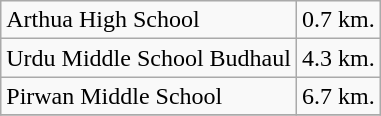<table class="wikitable">
<tr>
<td>Arthua High School</td>
<td>0.7 km.</td>
</tr>
<tr>
<td>Urdu Middle School Budhaul</td>
<td>4.3 km.</td>
</tr>
<tr>
<td>Pirwan Middle School</td>
<td>6.7 km.</td>
</tr>
<tr>
</tr>
</table>
